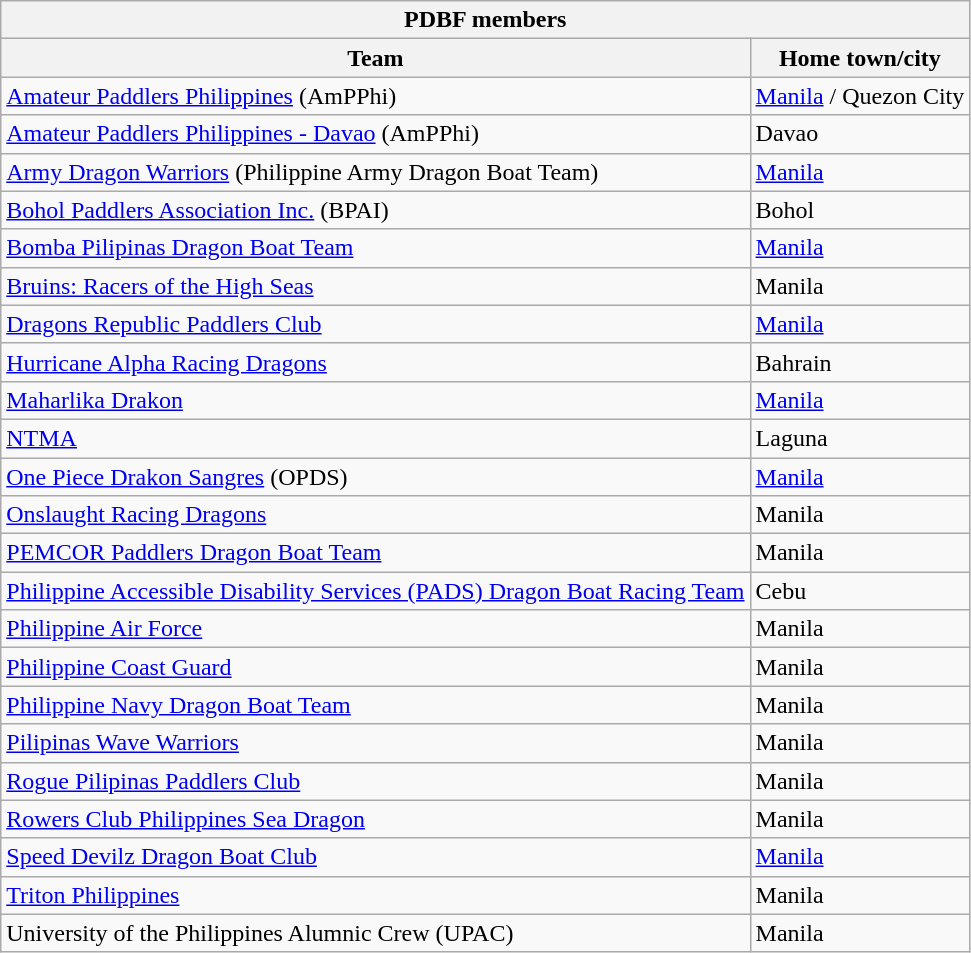<table class="wikitable sortable" style="text-align:left">
<tr>
<th colspan=2>PDBF members</th>
</tr>
<tr>
<th>Team</th>
<th>Home town/city</th>
</tr>
<tr>
<td><a href='#'>Amateur Paddlers Philippines</a> (AmPPhi)</td>
<td><a href='#'>Manila</a> / Quezon City</td>
</tr>
<tr>
<td><a href='#'>Amateur Paddlers Philippines - Davao</a> (AmPPhi)</td>
<td>Davao</td>
</tr>
<tr>
<td><a href='#'>Army Dragon Warriors</a> (Philippine Army Dragon Boat Team)</td>
<td><a href='#'>Manila</a></td>
</tr>
<tr>
<td><a href='#'>Bohol Paddlers Association Inc.</a> (BPAI)</td>
<td>Bohol</td>
</tr>
<tr>
<td><a href='#'>Bomba Pilipinas Dragon Boat Team</a></td>
<td><a href='#'>Manila</a></td>
</tr>
<tr>
<td><a href='#'>Bruins: Racers of the High Seas</a></td>
<td>Manila</td>
</tr>
<tr>
<td><a href='#'>Dragons Republic Paddlers Club</a></td>
<td><a href='#'>Manila</a></td>
</tr>
<tr>
<td><a href='#'>Hurricane Alpha Racing Dragons</a></td>
<td>Bahrain</td>
</tr>
<tr>
<td><a href='#'>Maharlika Drakon</a></td>
<td><a href='#'>Manila</a></td>
</tr>
<tr>
<td><a href='#'>NTMA</a></td>
<td>Laguna</td>
</tr>
<tr>
<td><a href='#'>One Piece Drakon Sangres</a> (OPDS)</td>
<td><a href='#'>Manila</a></td>
</tr>
<tr>
<td><a href='#'>Onslaught Racing Dragons</a></td>
<td>Manila</td>
</tr>
<tr>
<td><a href='#'>PEMCOR Paddlers Dragon Boat Team</a></td>
<td>Manila</td>
</tr>
<tr>
<td><a href='#'>Philippine Accessible Disability Services (PADS) Dragon Boat Racing Team</a></td>
<td>Cebu</td>
</tr>
<tr>
<td><a href='#'>Philippine Air Force</a></td>
<td>Manila</td>
</tr>
<tr>
<td><a href='#'>Philippine Coast Guard</a></td>
<td>Manila</td>
</tr>
<tr>
<td><a href='#'>Philippine Navy Dragon Boat Team</a></td>
<td>Manila</td>
</tr>
<tr>
<td><a href='#'>Pilipinas Wave Warriors</a></td>
<td>Manila</td>
</tr>
<tr>
<td><a href='#'>Rogue Pilipinas Paddlers Club</a></td>
<td>Manila</td>
</tr>
<tr>
<td><a href='#'>Rowers Club Philippines Sea Dragon</a></td>
<td>Manila</td>
</tr>
<tr>
<td><a href='#'>Speed Devilz Dragon Boat Club</a></td>
<td><a href='#'>Manila</a></td>
</tr>
<tr>
<td><a href='#'>Triton Philippines</a></td>
<td>Manila</td>
</tr>
<tr>
<td>University of the Philippines Alumnic Crew (UPAC)</td>
<td>Manila</td>
</tr>
</table>
